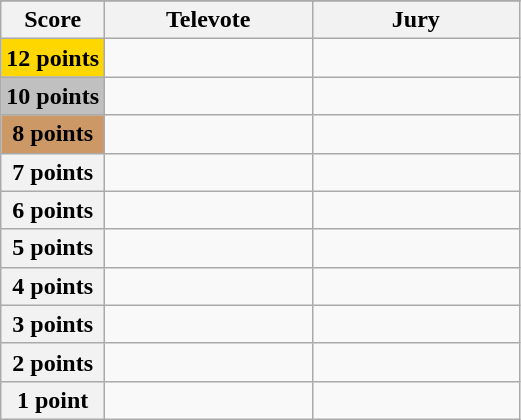<table class="wikitable">
<tr>
</tr>
<tr>
<th scope="col" width="20%">Score</th>
<th scope="col" width="40%">Televote</th>
<th scope="col" width="40%">Jury</th>
</tr>
<tr>
<th scope="row" style="background:gold">12 points</th>
<td></td>
<td></td>
</tr>
<tr>
<th scope="row" style="background:silver">10 points</th>
<td></td>
<td></td>
</tr>
<tr>
<th scope="row" style="background:#CC9966">8 points</th>
<td></td>
<td></td>
</tr>
<tr>
<th scope="row">7 points</th>
<td></td>
<td></td>
</tr>
<tr>
<th scope="row">6 points</th>
<td></td>
<td></td>
</tr>
<tr>
<th scope="row">5 points</th>
<td></td>
<td></td>
</tr>
<tr>
<th scope="row">4 points</th>
<td></td>
<td></td>
</tr>
<tr>
<th scope="row">3 points</th>
<td></td>
<td></td>
</tr>
<tr>
<th scope="row">2 points</th>
<td></td>
<td></td>
</tr>
<tr>
<th scope="row">1 point</th>
<td></td>
<td></td>
</tr>
</table>
